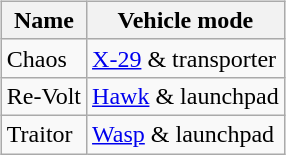<table>
<tr>
<td><br><table class="wikitable">
<tr>
<th>Name</th>
<th>Vehicle mode</th>
</tr>
<tr>
<td>Chaos</td>
<td><a href='#'>X-29</a> & transporter</td>
</tr>
<tr>
<td>Re-Volt</td>
<td><a href='#'>Hawk</a> & launchpad</td>
</tr>
<tr>
<td>Traitor</td>
<td><a href='#'>Wasp</a> & launchpad</td>
</tr>
</table>
</td>
</tr>
</table>
